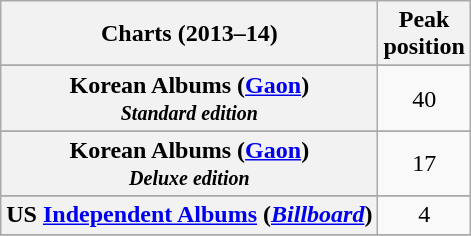<table class="wikitable sortable plainrowheaders" style="text-align:center;">
<tr>
<th scope="col">Charts (2013–14)</th>
<th scope="col">Peak<br>position</th>
</tr>
<tr>
</tr>
<tr>
</tr>
<tr>
</tr>
<tr>
</tr>
<tr>
</tr>
<tr>
</tr>
<tr>
</tr>
<tr>
</tr>
<tr>
</tr>
<tr>
</tr>
<tr>
</tr>
<tr>
</tr>
<tr>
</tr>
<tr>
<th scope="row">Korean Albums (<a href='#'>Gaon</a>)<br><small><em>Standard edition</em></small></th>
<td>40</td>
</tr>
<tr>
</tr>
<tr>
<th scope="row">Korean Albums (<a href='#'>Gaon</a>)<br><small><em>Deluxe edition</em></small></th>
<td>17</td>
</tr>
<tr>
</tr>
<tr>
</tr>
<tr>
</tr>
<tr>
</tr>
<tr>
</tr>
<tr>
</tr>
<tr>
</tr>
<tr>
</tr>
<tr>
</tr>
<tr>
</tr>
<tr>
</tr>
<tr>
</tr>
<tr>
<th scope="row">US <a href='#'>Independent Albums</a> (<em><a href='#'>Billboard</a></em>)</th>
<td>4</td>
</tr>
<tr>
</tr>
</table>
